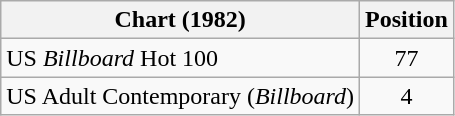<table class="wikitable sortable">
<tr>
<th>Chart (1982)</th>
<th style="text-align:center;">Position</th>
</tr>
<tr>
<td>US <em>Billboard</em> Hot 100</td>
<td style="text-align:center;">77</td>
</tr>
<tr>
<td>US Adult Contemporary (<em>Billboard</em>)</td>
<td style="text-align:center;">4</td>
</tr>
</table>
